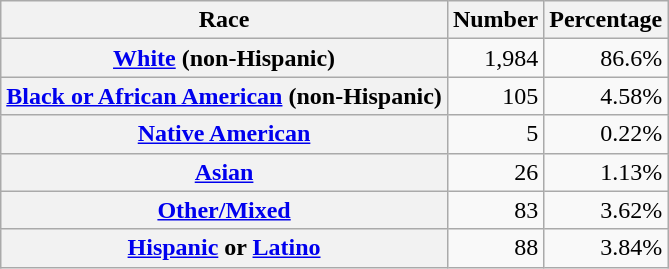<table class="wikitable" style="text-align:right">
<tr>
<th scope="col">Race</th>
<th scope="col">Number</th>
<th scope="col">Percentage</th>
</tr>
<tr>
<th scope="row"><a href='#'>White</a> (non-Hispanic)</th>
<td>1,984</td>
<td>86.6%</td>
</tr>
<tr>
<th scope="row"><a href='#'>Black or African American</a> (non-Hispanic)</th>
<td>105</td>
<td>4.58%</td>
</tr>
<tr>
<th scope="row"><a href='#'>Native American</a></th>
<td>5</td>
<td>0.22%</td>
</tr>
<tr>
<th scope="row"><a href='#'>Asian</a></th>
<td>26</td>
<td>1.13%</td>
</tr>
<tr>
<th scope="row"><a href='#'>Other/Mixed</a></th>
<td>83</td>
<td>3.62%</td>
</tr>
<tr>
<th scope="row"><a href='#'>Hispanic</a> or <a href='#'>Latino</a></th>
<td>88</td>
<td>3.84%</td>
</tr>
</table>
